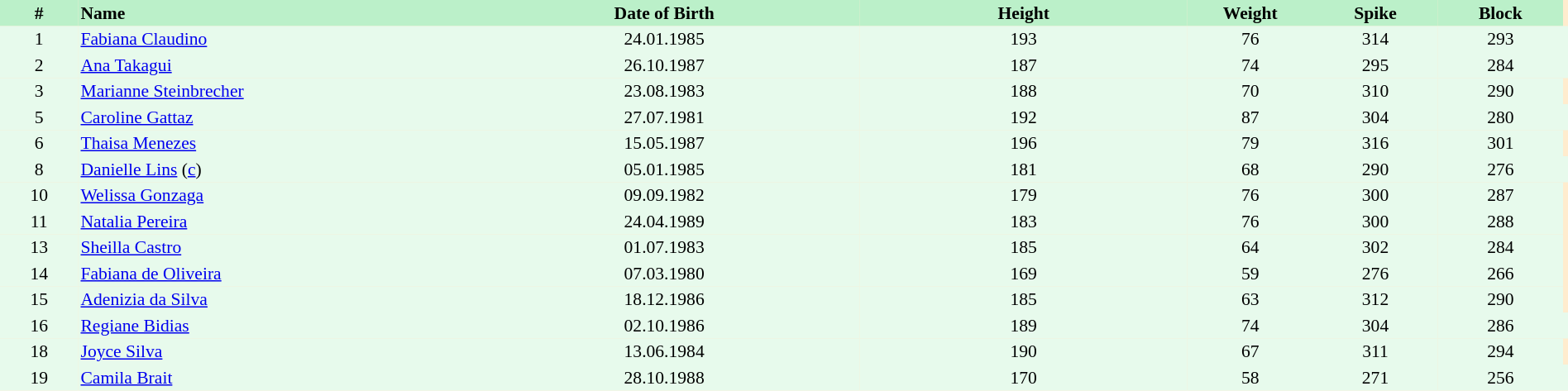<table border=0 cellpadding=2 cellspacing=0  |- bgcolor=#FFECCE style="text-align:center; font-size:90%;" width=100%>
<tr bgcolor=#BBF0C9>
<th width=5%>#</th>
<th width=25% align=left>Name</th>
<th width=25%>Date of Birth</th>
<th width=21%>Height</th>
<th width=8%>Weight</th>
<th width=8%>Spike</th>
<th width=8%>Block</th>
</tr>
<tr bgcolor=#E7FAEC>
<td>1</td>
<td align=left><a href='#'>Fabiana Claudino</a></td>
<td>24.01.1985</td>
<td>193</td>
<td>76</td>
<td>314</td>
<td>293</td>
<td></td>
</tr>
<tr bgcolor=#E7FAEC>
<td>2</td>
<td align=left><a href='#'>Ana Takagui</a></td>
<td>26.10.1987</td>
<td>187</td>
<td>74</td>
<td>295</td>
<td>284</td>
<td></td>
</tr>
<tr bgcolor=#E7FAEC>
<td>3</td>
<td align=left><a href='#'>Marianne Steinbrecher</a></td>
<td>23.08.1983</td>
<td>188</td>
<td>70</td>
<td>310</td>
<td>290</td>
</tr>
<tr bgcolor=#E7FAEC>
<td>5</td>
<td align=left><a href='#'>Caroline Gattaz</a></td>
<td>27.07.1981</td>
<td>192</td>
<td>87</td>
<td>304</td>
<td>280</td>
<td></td>
</tr>
<tr bgcolor=#E7FAEC>
<td>6</td>
<td align=left><a href='#'>Thaisa Menezes</a></td>
<td>15.05.1987</td>
<td>196</td>
<td>79</td>
<td>316</td>
<td>301</td>
</tr>
<tr bgcolor=#E7FAEC>
<td>8</td>
<td align=left><a href='#'>Danielle Lins</a> (<a href='#'>c</a>)</td>
<td>05.01.1985</td>
<td>181</td>
<td>68</td>
<td>290</td>
<td>276</td>
<td></td>
</tr>
<tr bgcolor=#E7FAEC>
<td>10</td>
<td align=left><a href='#'>Welissa Gonzaga</a></td>
<td>09.09.1982</td>
<td>179</td>
<td>76</td>
<td>300</td>
<td>287</td>
</tr>
<tr bgcolor=#E7FAEC>
<td>11</td>
<td align=left><a href='#'>Natalia Pereira</a></td>
<td>24.04.1989</td>
<td>183</td>
<td>76</td>
<td>300</td>
<td>288</td>
</tr>
<tr bgcolor=#E7FAEC>
<td>13</td>
<td align=left><a href='#'>Sheilla Castro</a></td>
<td>01.07.1983</td>
<td>185</td>
<td>64</td>
<td>302</td>
<td>284</td>
</tr>
<tr bgcolor=#E7FAEC>
<td>14</td>
<td align=left><a href='#'>Fabiana de Oliveira</a></td>
<td>07.03.1980</td>
<td>169</td>
<td>59</td>
<td>276</td>
<td>266</td>
</tr>
<tr bgcolor=#E7FAEC>
<td>15</td>
<td align=left><a href='#'>Adenizia da Silva</a></td>
<td>18.12.1986</td>
<td>185</td>
<td>63</td>
<td>312</td>
<td>290</td>
</tr>
<tr bgcolor=#E7FAEC>
<td>16</td>
<td align=left><a href='#'>Regiane Bidias</a></td>
<td>02.10.1986</td>
<td>189</td>
<td>74</td>
<td>304</td>
<td>286</td>
<td></td>
</tr>
<tr bgcolor=#E7FAEC>
<td>18</td>
<td align=left><a href='#'>Joyce Silva</a></td>
<td>13.06.1984</td>
<td>190</td>
<td>67</td>
<td>311</td>
<td>294</td>
</tr>
<tr bgcolor=#E7FAEC>
<td>19</td>
<td align=left><a href='#'>Camila Brait</a></td>
<td>28.10.1988</td>
<td>170</td>
<td>58</td>
<td>271</td>
<td>256</td>
<td></td>
</tr>
</table>
